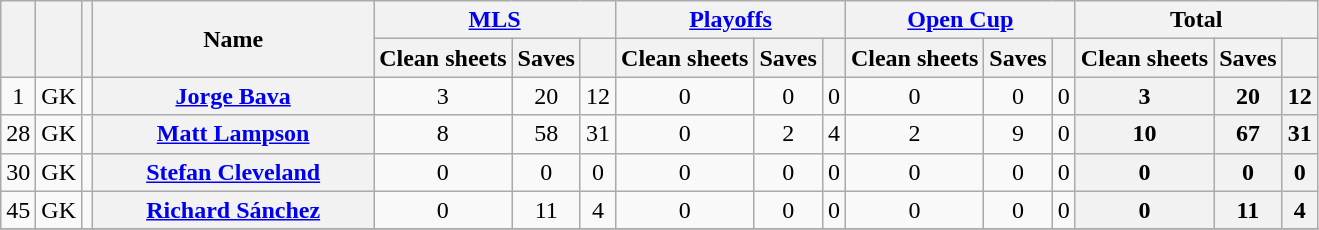<table class="wikitable sortable" style="text-align:center">
<tr>
<th rowspan="2"></th>
<th rowspan="2"></th>
<th rowspan="2"></th>
<th rowspan="2" style="width:180px;">Name</th>
<th colspan="3" style="width:87px;"><a href='#'>MLS</a></th>
<th colspan="3" style="width:87px;"><a href='#'>Playoffs</a></th>
<th colspan="3" style="width:87px;"><a href='#'>Open Cup</a></th>
<th colspan="3" style="width:87px;">Total</th>
</tr>
<tr>
<th>Clean sheets</th>
<th>Saves</th>
<th></th>
<th>Clean sheets</th>
<th>Saves</th>
<th></th>
<th>Clean sheets</th>
<th>Saves</th>
<th></th>
<th>Clean sheets</th>
<th>Saves</th>
<th></th>
</tr>
<tr>
<td>1</td>
<td>GK</td>
<td></td>
<th><a href='#'>Jorge Bava</a><br></th>
<td>3</td>
<td>20</td>
<td>12<br></td>
<td>0</td>
<td>0</td>
<td>0<br></td>
<td>0</td>
<td>0</td>
<td>0<br></td>
<th>3</th>
<th>20</th>
<th>12</th>
</tr>
<tr>
<td>28</td>
<td>GK</td>
<td></td>
<th><a href='#'>Matt Lampson</a><br></th>
<td>8</td>
<td>58</td>
<td>31<br></td>
<td>0</td>
<td>2</td>
<td>4<br></td>
<td>2</td>
<td>9</td>
<td>0<br></td>
<th>10</th>
<th>67</th>
<th>31</th>
</tr>
<tr>
<td>30</td>
<td>GK</td>
<td></td>
<th><a href='#'>Stefan Cleveland</a><br></th>
<td>0</td>
<td>0</td>
<td>0<br></td>
<td>0</td>
<td>0</td>
<td>0<br></td>
<td>0</td>
<td>0</td>
<td>0<br></td>
<th>0</th>
<th>0</th>
<th>0</th>
</tr>
<tr>
<td>45</td>
<td>GK</td>
<td></td>
<th><a href='#'>Richard Sánchez</a><br></th>
<td>0</td>
<td>11</td>
<td>4<br></td>
<td>0</td>
<td>0</td>
<td>0<br></td>
<td>0</td>
<td>0</td>
<td>0<br></td>
<th>0</th>
<th>11</th>
<th>4</th>
</tr>
<tr>
</tr>
</table>
